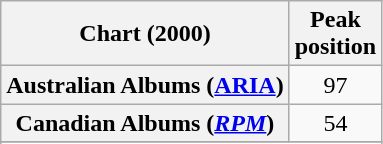<table class="wikitable sortable plainrowheaders" style="text-align:center">
<tr>
<th scope="col">Chart (2000)</th>
<th scope="col">Peak<br>position</th>
</tr>
<tr>
<th scope="row">Australian Albums (<a href='#'>ARIA</a>)</th>
<td>97</td>
</tr>
<tr>
<th scope="row">Canadian Albums (<em><a href='#'>RPM</a></em>)</th>
<td>54</td>
</tr>
<tr>
</tr>
<tr>
</tr>
<tr>
</tr>
<tr>
</tr>
</table>
